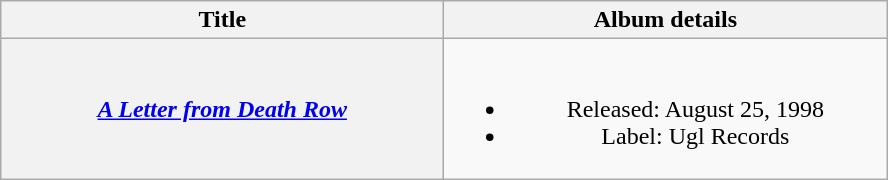<table class="wikitable plainrowheaders" style="text-align:center;">
<tr>
<th style="width:18em;">Title</th>
<th style="width:18em;">Album details</th>
</tr>
<tr>
<th scope="row"><em><a href='#'>A Letter from Death Row</a></em></th>
<td><br><ul><li>Released: August 25, 1998</li><li>Label: Ugl Records</li></ul></td>
</tr>
</table>
